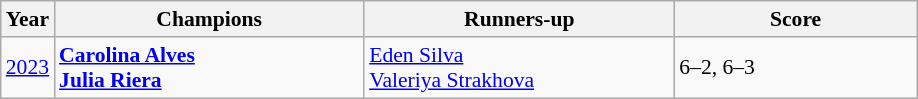<table class="wikitable" style="font-size:90%">
<tr>
<th>Year</th>
<th width="200">Champions</th>
<th width="200">Runners-up</th>
<th width="155">Score</th>
</tr>
<tr>
<td><a href='#'>2023</a></td>
<td> <strong><a href='#'>Carolina Alves</a></strong> <br>  <strong><a href='#'>Julia Riera</a></strong></td>
<td> <a href='#'>Eden Silva</a> <br>  <a href='#'>Valeriya Strakhova</a></td>
<td>6–2, 6–3</td>
</tr>
</table>
